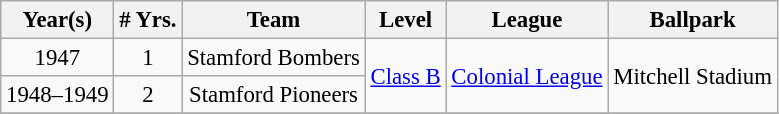<table class="wikitable" style="text-align:center; font-size: 95%;">
<tr>
<th>Year(s)</th>
<th># Yrs.</th>
<th>Team</th>
<th>Level</th>
<th>League</th>
<th>Ballpark</th>
</tr>
<tr>
<td>1947</td>
<td>1</td>
<td>Stamford Bombers</td>
<td rowspan=2><a href='#'>Class B</a></td>
<td rowspan=2><a href='#'>Colonial League</a></td>
<td rowspan=2>Mitchell Stadium</td>
</tr>
<tr>
<td>1948–1949</td>
<td>2</td>
<td>Stamford Pioneers</td>
</tr>
<tr>
</tr>
</table>
